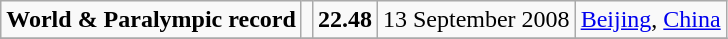<table class="wikitable">
<tr>
<td><strong>World & Paralympic record</strong></td>
<td></td>
<td><strong>22.48</strong></td>
<td>13 September 2008</td>
<td><a href='#'>Beijing</a>, <a href='#'>China</a></td>
</tr>
<tr>
</tr>
</table>
